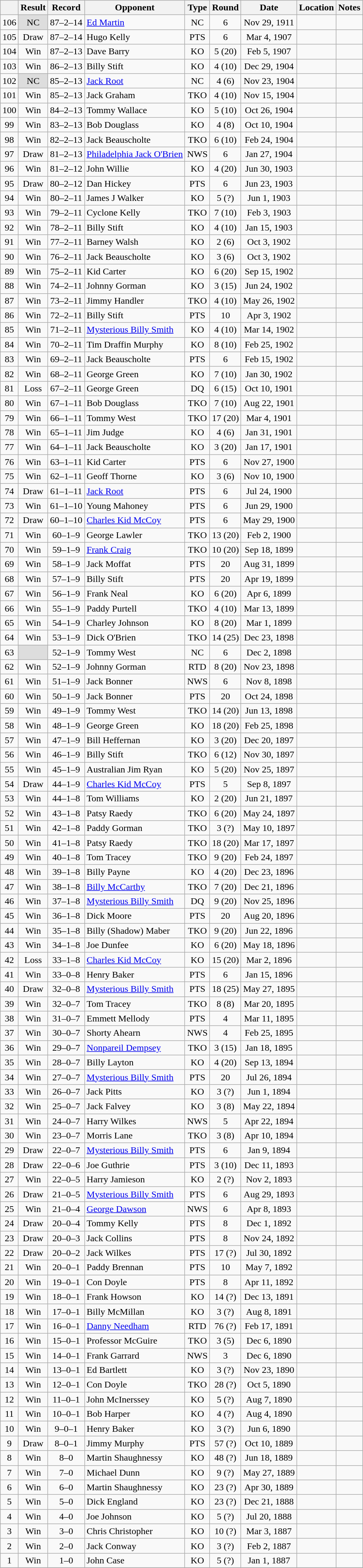<table class="wikitable mw-collapsible" style="text-align:center">
<tr>
<th></th>
<th>Result</th>
<th>Record</th>
<th>Opponent</th>
<th>Type</th>
<th>Round</th>
<th>Date</th>
<th>Location</th>
<th>Notes</th>
</tr>
<tr>
<td>106</td>
<td style="background:#DDD">NC</td>
<td>87–2–14 </td>
<td align=left><a href='#'>Ed Martin</a></td>
<td>NC</td>
<td>6</td>
<td>Nov 29, 1911</td>
<td style="text-align:left;"></td>
<td style="text-align:left;"></td>
</tr>
<tr>
<td>105</td>
<td>Draw</td>
<td>87–2–14 </td>
<td align=left>Hugo Kelly</td>
<td>PTS</td>
<td>6</td>
<td>Mar 4, 1907</td>
<td style="text-align:left;"></td>
<td></td>
</tr>
<tr>
<td>104</td>
<td>Win</td>
<td>87–2–13 </td>
<td align=left>Dave Barry</td>
<td>KO</td>
<td>5 (20)</td>
<td>Feb 5, 1907</td>
<td style="text-align:left;"></td>
<td></td>
</tr>
<tr>
<td>103</td>
<td>Win</td>
<td>86–2–13 </td>
<td align=left>Billy Stift</td>
<td>KO</td>
<td>4 (10)</td>
<td>Dec 29, 1904</td>
<td style="text-align:left;"></td>
<td></td>
</tr>
<tr>
<td>102</td>
<td style="background:#DDD">NC</td>
<td>85–2–13 </td>
<td align=left><a href='#'>Jack Root</a></td>
<td>NC</td>
<td>4 (6)</td>
<td>Nov 23, 1904</td>
<td style="text-align:left;"></td>
<td></td>
</tr>
<tr>
<td>101</td>
<td>Win</td>
<td>85–2–13 </td>
<td align=left>Jack Graham</td>
<td>TKO</td>
<td>4 (10)</td>
<td>Nov 15, 1904</td>
<td style="text-align:left;"></td>
<td></td>
</tr>
<tr>
<td>100</td>
<td>Win</td>
<td>84–2–13 </td>
<td align=left>Tommy Wallace</td>
<td>KO</td>
<td>5 (10)</td>
<td>Oct 26, 1904</td>
<td style="text-align:left;"></td>
<td></td>
</tr>
<tr>
<td>99</td>
<td>Win</td>
<td>83–2–13 </td>
<td align=left>Bob Douglass</td>
<td>KO</td>
<td>4 (8)</td>
<td>Oct 10, 1904</td>
<td style="text-align:left;"></td>
<td></td>
</tr>
<tr>
<td>98</td>
<td>Win</td>
<td>82–2–13 </td>
<td align=left>Jack Beauscholte</td>
<td>TKO</td>
<td>6 (10)</td>
<td>Feb 24, 1904</td>
<td style="text-align:left;"></td>
<td></td>
</tr>
<tr>
<td>97</td>
<td>Draw</td>
<td>81–2–13 </td>
<td align=left><a href='#'>Philadelphia Jack O'Brien</a></td>
<td>NWS</td>
<td>6</td>
<td>Jan 27, 1904</td>
<td style="text-align:left;"></td>
<td></td>
</tr>
<tr>
<td>96</td>
<td>Win</td>
<td>81–2–12 </td>
<td align=left>John Willie</td>
<td>KO</td>
<td>4 (20)</td>
<td>Jun 30, 1903</td>
<td style="text-align:left;"></td>
<td></td>
</tr>
<tr>
<td>95</td>
<td>Draw</td>
<td>80–2–12 </td>
<td align=left>Dan Hickey</td>
<td>PTS</td>
<td>6</td>
<td>Jun 23, 1903</td>
<td style="text-align:left;"></td>
<td></td>
</tr>
<tr>
<td>94</td>
<td>Win</td>
<td>80–2–11 </td>
<td align=left>James J Walker</td>
<td>KO</td>
<td>5 (?)</td>
<td>Jun 1, 1903</td>
<td style="text-align:left;"></td>
<td></td>
</tr>
<tr>
<td>93</td>
<td>Win</td>
<td>79–2–11 </td>
<td align=left>Cyclone Kelly</td>
<td>TKO</td>
<td>7 (10)</td>
<td>Feb 3, 1903</td>
<td style="text-align:left;"></td>
<td></td>
</tr>
<tr>
<td>92</td>
<td>Win</td>
<td>78–2–11 </td>
<td align=left>Billy Stift</td>
<td>KO</td>
<td>4 (10)</td>
<td>Jan 15, 1903</td>
<td style="text-align:left;"></td>
<td></td>
</tr>
<tr>
<td>91</td>
<td>Win</td>
<td>77–2–11 </td>
<td align=left>Barney Walsh</td>
<td>KO</td>
<td>2 (6)</td>
<td>Oct 3, 1902</td>
<td style="text-align:left;"></td>
<td></td>
</tr>
<tr>
<td>90</td>
<td>Win</td>
<td>76–2–11 </td>
<td align=left>Jack Beauscholte</td>
<td>KO</td>
<td>3 (6)</td>
<td>Oct 3, 1902</td>
<td style="text-align:left;"></td>
<td></td>
</tr>
<tr>
<td>89</td>
<td>Win</td>
<td>75–2–11 </td>
<td align=left>Kid Carter</td>
<td>KO</td>
<td>6 (20)</td>
<td>Sep 15, 1902</td>
<td style="text-align:left;"></td>
<td style="text-align:left;"></td>
</tr>
<tr>
<td>88</td>
<td>Win</td>
<td>74–2–11 </td>
<td align=left>Johnny Gorman</td>
<td>KO</td>
<td>3 (15)</td>
<td>Jun 24, 1902</td>
<td style="text-align:left;"></td>
<td style="text-align:left;"></td>
</tr>
<tr>
<td>87</td>
<td>Win</td>
<td>73–2–11 </td>
<td align=left>Jimmy Handler</td>
<td>TKO</td>
<td>4 (10)</td>
<td>May 26, 1902</td>
<td style="text-align:left;"></td>
<td></td>
</tr>
<tr>
<td>86</td>
<td>Win</td>
<td>72–2–11 </td>
<td align=left>Billy Stift</td>
<td>PTS</td>
<td>10</td>
<td>Apr 3, 1902</td>
<td style="text-align:left;"></td>
<td></td>
</tr>
<tr>
<td>85</td>
<td>Win</td>
<td>71–2–11 </td>
<td align=left><a href='#'>Mysterious Billy Smith</a></td>
<td>KO</td>
<td>4 (10)</td>
<td>Mar 14, 1902</td>
<td style="text-align:left;"></td>
<td></td>
</tr>
<tr>
<td>84</td>
<td>Win</td>
<td>70–2–11 </td>
<td align=left>Tim Draffin Murphy</td>
<td>KO</td>
<td>8 (10)</td>
<td>Feb 25, 1902</td>
<td style="text-align:left;"></td>
<td></td>
</tr>
<tr>
<td>83</td>
<td>Win</td>
<td>69–2–11 </td>
<td align=left>Jack Beauscholte</td>
<td>PTS</td>
<td>6</td>
<td>Feb 15, 1902</td>
<td style="text-align:left;"></td>
<td></td>
</tr>
<tr>
<td>82</td>
<td>Win</td>
<td>68–2–11 </td>
<td align=left>George Green</td>
<td>KO</td>
<td>7 (10)</td>
<td>Jan 30, 1902</td>
<td style="text-align:left;"></td>
<td style="text-align:left;"></td>
</tr>
<tr>
<td>81</td>
<td>Loss</td>
<td>67–2–11 </td>
<td align=left>George Green</td>
<td>DQ</td>
<td>6 (15)</td>
<td>Oct 10, 1901</td>
<td style="text-align:left;"></td>
<td style="text-align:left;"></td>
</tr>
<tr>
<td>80</td>
<td>Win</td>
<td>67–1–11 </td>
<td align=left>Bob Douglass</td>
<td>TKO</td>
<td>7 (10)</td>
<td>Aug 22, 1901</td>
<td style="text-align:left;"></td>
<td></td>
</tr>
<tr>
<td>79</td>
<td>Win</td>
<td>66–1–11 </td>
<td align=left>Tommy West</td>
<td>TKO</td>
<td>17 (20)</td>
<td>Mar 4, 1901</td>
<td style="text-align:left;"></td>
<td style="text-align:left;"></td>
</tr>
<tr>
<td>78</td>
<td>Win</td>
<td>65–1–11 </td>
<td align=left>Jim Judge</td>
<td>KO</td>
<td>4 (6)</td>
<td>Jan 31, 1901</td>
<td style="text-align:left;"></td>
<td></td>
</tr>
<tr>
<td>77</td>
<td>Win</td>
<td>64–1–11 </td>
<td align=left>Jack Beauscholte</td>
<td>KO</td>
<td>3 (20)</td>
<td>Jan 17, 1901</td>
<td style="text-align:left;"></td>
<td></td>
</tr>
<tr>
<td>76</td>
<td>Win</td>
<td>63–1–11 </td>
<td align=left>Kid Carter</td>
<td>PTS</td>
<td>6</td>
<td>Nov 27, 1900</td>
<td style="text-align:left;"></td>
<td></td>
</tr>
<tr>
<td>75</td>
<td>Win</td>
<td>62–1–11 </td>
<td align=left>Geoff Thorne</td>
<td>KO</td>
<td>3 (6)</td>
<td>Nov 10, 1900</td>
<td style="text-align:left;"></td>
<td></td>
</tr>
<tr>
<td>74</td>
<td>Draw</td>
<td>61–1–11 </td>
<td align=left><a href='#'>Jack Root</a></td>
<td>PTS</td>
<td>6</td>
<td>Jul 24, 1900</td>
<td style="text-align:left;"></td>
<td></td>
</tr>
<tr>
<td>73</td>
<td>Win</td>
<td>61–1–10 </td>
<td align=left>Young Mahoney</td>
<td>PTS</td>
<td>6</td>
<td>Jun 29, 1900</td>
<td style="text-align:left;"></td>
<td></td>
</tr>
<tr>
<td>72</td>
<td>Draw</td>
<td>60–1–10 </td>
<td align=left><a href='#'>Charles Kid McCoy</a></td>
<td>PTS</td>
<td>6</td>
<td>May 29, 1900</td>
<td style="text-align:left;"></td>
<td></td>
</tr>
<tr>
<td>71</td>
<td>Win</td>
<td>60–1–9 </td>
<td align=left>George Lawler</td>
<td>TKO</td>
<td>13 (20)</td>
<td>Feb 2, 1900</td>
<td style="text-align:left;"></td>
<td></td>
</tr>
<tr>
<td>70</td>
<td>Win</td>
<td>59–1–9 </td>
<td align=left><a href='#'>Frank Craig</a></td>
<td>TKO</td>
<td>10 (20)</td>
<td>Sep 18, 1899</td>
<td style="text-align:left;"></td>
<td style="text-align:left;"></td>
</tr>
<tr>
<td>69</td>
<td>Win</td>
<td>58–1–9 </td>
<td align=left>Jack Moffat</td>
<td>PTS</td>
<td>20</td>
<td>Aug 31, 1899</td>
<td style="text-align:left;"></td>
<td style="text-align:left;"></td>
</tr>
<tr>
<td>68</td>
<td>Win</td>
<td>57–1–9 </td>
<td align=left>Billy Stift</td>
<td>PTS</td>
<td>20</td>
<td>Apr 19, 1899</td>
<td style="text-align:left;"></td>
<td></td>
</tr>
<tr>
<td>67</td>
<td>Win</td>
<td>56–1–9 </td>
<td align=left>Frank Neal</td>
<td>KO</td>
<td>6 (20)</td>
<td>Apr 6, 1899</td>
<td style="text-align:left;"></td>
<td></td>
</tr>
<tr>
<td>66</td>
<td>Win</td>
<td>55–1–9 </td>
<td align=left>Paddy Purtell</td>
<td>TKO</td>
<td>4 (10)</td>
<td>Mar 13, 1899</td>
<td style="text-align:left;"></td>
<td></td>
</tr>
<tr>
<td>65</td>
<td>Win</td>
<td>54–1–9 </td>
<td align=left>Charley Johnson</td>
<td>KO</td>
<td>8 (20)</td>
<td>Mar 1, 1899</td>
<td style="text-align:left;"></td>
<td style="text-align:left;"></td>
</tr>
<tr>
<td>64</td>
<td>Win</td>
<td>53–1–9 </td>
<td align=left>Dick O'Brien</td>
<td>TKO</td>
<td>14 (25)</td>
<td>Dec 23, 1898</td>
<td style="text-align:left;"></td>
<td style="text-align:left;"></td>
</tr>
<tr>
<td>63</td>
<td style="background:#DDD"></td>
<td>52–1–9 </td>
<td align=left>Tommy West</td>
<td>NC</td>
<td>6</td>
<td>Dec 2, 1898</td>
<td style="text-align:left;"></td>
<td></td>
</tr>
<tr>
<td>62</td>
<td>Win</td>
<td>52–1–9</td>
<td align=left>Johnny Gorman</td>
<td>RTD</td>
<td>8 (20)</td>
<td>Nov 23, 1898</td>
<td style="text-align:left;"></td>
<td style="text-align:left;"></td>
</tr>
<tr>
<td>61</td>
<td>Win</td>
<td>51–1–9</td>
<td align=left>Jack Bonner</td>
<td>NWS</td>
<td>6</td>
<td>Nov 8, 1898</td>
<td style="text-align:left;"></td>
<td></td>
</tr>
<tr>
<td>60</td>
<td>Win</td>
<td>50–1–9</td>
<td align=left>Jack Bonner</td>
<td>PTS</td>
<td>20</td>
<td>Oct 24, 1898</td>
<td style="text-align:left;"></td>
<td style="text-align:left;"></td>
</tr>
<tr>
<td>59</td>
<td>Win</td>
<td>49–1–9</td>
<td align=left>Tommy West</td>
<td>TKO</td>
<td>14 (20)</td>
<td>Jun 13, 1898</td>
<td style="text-align:left;"></td>
<td style="text-align:left;"></td>
</tr>
<tr>
<td>58</td>
<td>Win</td>
<td>48–1–9</td>
<td align=left>George Green</td>
<td>KO</td>
<td>18 (20)</td>
<td>Feb 25, 1898</td>
<td style="text-align:left;"></td>
<td style="text-align:left;"></td>
</tr>
<tr>
<td>57</td>
<td>Win</td>
<td>47–1–9</td>
<td align=left>Bill Heffernan</td>
<td>KO</td>
<td>3 (20)</td>
<td>Dec 20, 1897</td>
<td style="text-align:left;"></td>
<td style="text-align:left;"></td>
</tr>
<tr>
<td>56</td>
<td>Win</td>
<td>46–1–9</td>
<td align=left>Billy Stift</td>
<td>TKO</td>
<td>6 (12)</td>
<td>Nov 30, 1897</td>
<td style="text-align:left;"></td>
<td></td>
</tr>
<tr>
<td>55</td>
<td>Win</td>
<td>45–1–9</td>
<td align=left>Australian Jim Ryan</td>
<td>KO</td>
<td>5 (20)</td>
<td>Nov 25, 1897</td>
<td style="text-align:left;"></td>
<td></td>
</tr>
<tr>
<td>54</td>
<td>Draw</td>
<td>44–1–9</td>
<td align=left><a href='#'>Charles Kid McCoy</a></td>
<td>PTS</td>
<td>5</td>
<td>Sep 8, 1897</td>
<td style="text-align:left;"></td>
<td></td>
</tr>
<tr>
<td>53</td>
<td>Win</td>
<td>44–1–8</td>
<td align=left>Tom Williams</td>
<td>KO</td>
<td>2 (20)</td>
<td>Jun 21, 1897</td>
<td style="text-align:left;"></td>
<td></td>
</tr>
<tr>
<td>52</td>
<td>Win</td>
<td>43–1–8</td>
<td align=left>Patsy Raedy</td>
<td>TKO</td>
<td>6 (20)</td>
<td>May 24, 1897</td>
<td style="text-align:left;"></td>
<td></td>
</tr>
<tr>
<td>51</td>
<td>Win</td>
<td>42–1–8</td>
<td align=left>Paddy Gorman</td>
<td>TKO</td>
<td>3 (?)</td>
<td>May 10, 1897</td>
<td style="text-align:left;"></td>
<td></td>
</tr>
<tr>
<td>50</td>
<td>Win</td>
<td>41–1–8</td>
<td align=left>Patsy Raedy</td>
<td>TKO</td>
<td>18 (20)</td>
<td>Mar 17, 1897</td>
<td style="text-align:left;"></td>
<td></td>
</tr>
<tr>
<td>49</td>
<td>Win</td>
<td>40–1–8</td>
<td align=left>Tom Tracey</td>
<td>TKO</td>
<td>9 (20)</td>
<td>Feb 24, 1897</td>
<td style="text-align:left;"></td>
<td style="text-align:left;"></td>
</tr>
<tr>
<td>48</td>
<td>Win</td>
<td>39–1–8</td>
<td align=left>Billy Payne</td>
<td>KO</td>
<td>4 (20)</td>
<td>Dec 23, 1896</td>
<td style="text-align:left;"></td>
<td></td>
</tr>
<tr>
<td>47</td>
<td>Win</td>
<td>38–1–8</td>
<td align=left><a href='#'>Billy McCarthy</a></td>
<td>TKO</td>
<td>7 (20)</td>
<td>Dec 21, 1896</td>
<td style="text-align:left;"></td>
<td></td>
</tr>
<tr>
<td>46</td>
<td>Win</td>
<td>37–1–8</td>
<td align=left><a href='#'>Mysterious Billy Smith</a></td>
<td>DQ</td>
<td>9 (20)</td>
<td>Nov 25, 1896</td>
<td style="text-align:left;"></td>
<td></td>
</tr>
<tr>
<td>45</td>
<td>Win</td>
<td>36–1–8</td>
<td align=left>Dick Moore</td>
<td>PTS</td>
<td>20</td>
<td>Aug 20, 1896</td>
<td style="text-align:left;"></td>
<td></td>
</tr>
<tr>
<td>44</td>
<td>Win</td>
<td>35–1–8</td>
<td align=left>Billy (Shadow) Maber</td>
<td>TKO</td>
<td>9 (20)</td>
<td>Jun 22, 1896</td>
<td style="text-align:left;"></td>
<td></td>
</tr>
<tr>
<td>43</td>
<td>Win</td>
<td>34–1–8</td>
<td align=left>Joe Dunfee</td>
<td>KO</td>
<td>6 (20)</td>
<td>May 18, 1896</td>
<td style="text-align:left;"></td>
<td></td>
</tr>
<tr>
<td>42</td>
<td>Loss</td>
<td>33–1–8</td>
<td align=left><a href='#'>Charles Kid McCoy</a></td>
<td>KO</td>
<td>15 (20)</td>
<td>Mar 2, 1896</td>
<td style="text-align:left;"></td>
<td style="text-align:left;"></td>
</tr>
<tr>
<td>41</td>
<td>Win</td>
<td>33–0–8</td>
<td align=left>Henry Baker</td>
<td>PTS</td>
<td>6</td>
<td>Jan 15, 1896</td>
<td style="text-align:left;"></td>
<td></td>
</tr>
<tr>
<td>40</td>
<td>Draw</td>
<td>32–0–8</td>
<td align=left><a href='#'>Mysterious Billy Smith</a></td>
<td>PTS</td>
<td>18 (25)</td>
<td>May 27, 1895</td>
<td style="text-align:left;"></td>
<td style="text-align:left;"></td>
</tr>
<tr>
<td>39</td>
<td>Win</td>
<td>32–0–7</td>
<td align=left>Tom Tracey</td>
<td>TKO</td>
<td>8 (8)</td>
<td>Mar 20, 1895</td>
<td style="text-align:left;"></td>
<td></td>
</tr>
<tr>
<td>38</td>
<td>Win</td>
<td>31–0–7</td>
<td align=left>Emmett Mellody</td>
<td>PTS</td>
<td>4</td>
<td>Mar 11, 1895</td>
<td style="text-align:left;"></td>
<td></td>
</tr>
<tr>
<td>37</td>
<td>Win</td>
<td>30–0–7</td>
<td align=left>Shorty Ahearn</td>
<td>NWS</td>
<td>4</td>
<td>Feb 25, 1895</td>
<td style="text-align:left;"></td>
<td></td>
</tr>
<tr>
<td>36</td>
<td>Win</td>
<td>29–0–7</td>
<td align=left><a href='#'>Nonpareil Dempsey</a></td>
<td>TKO</td>
<td>3 (15)</td>
<td>Jan 18, 1895</td>
<td style="text-align:left;"></td>
<td></td>
</tr>
<tr>
<td>35</td>
<td>Win</td>
<td>28–0–7</td>
<td align=left>Billy Layton</td>
<td>KO</td>
<td>4 (20)</td>
<td>Sep 13, 1894</td>
<td style="text-align:left;"></td>
<td></td>
</tr>
<tr>
<td>34</td>
<td>Win</td>
<td>27–0–7</td>
<td align=left><a href='#'>Mysterious Billy Smith</a></td>
<td>PTS</td>
<td>20</td>
<td>Jul 26, 1894</td>
<td style="text-align:left;"></td>
<td style="text-align:left;"></td>
</tr>
<tr>
<td>33</td>
<td>Win</td>
<td>26–0–7</td>
<td align=left>Jack Pitts</td>
<td>KO</td>
<td>3 (?)</td>
<td>Jun 1, 1894</td>
<td style="text-align:left;"></td>
<td></td>
</tr>
<tr>
<td>32</td>
<td>Win</td>
<td>25–0–7</td>
<td align=left>Jack Falvey</td>
<td>KO</td>
<td>3 (8)</td>
<td>May 22, 1894</td>
<td style="text-align:left;"></td>
<td></td>
</tr>
<tr>
<td>31</td>
<td>Win</td>
<td>24–0–7</td>
<td align=left>Harry Wilkes</td>
<td>NWS</td>
<td>5</td>
<td>Apr 22, 1894</td>
<td style="text-align:left;"></td>
<td></td>
</tr>
<tr>
<td>30</td>
<td>Win</td>
<td>23–0–7</td>
<td align=left>Morris Lane</td>
<td>TKO</td>
<td>3 (8)</td>
<td>Apr 10, 1894</td>
<td style="text-align:left;"></td>
<td></td>
</tr>
<tr>
<td>29</td>
<td>Draw</td>
<td>22–0–7</td>
<td align=left><a href='#'>Mysterious Billy Smith</a></td>
<td>PTS</td>
<td>6</td>
<td>Jan 9, 1894</td>
<td style="text-align:left;"></td>
<td></td>
</tr>
<tr>
<td>28</td>
<td>Draw</td>
<td>22–0–6</td>
<td align=left>Joe Guthrie</td>
<td>PTS</td>
<td>3 (10)</td>
<td>Dec 11, 1893</td>
<td style="text-align:left;"></td>
<td style="text-align:left;"></td>
</tr>
<tr>
<td>27</td>
<td>Win</td>
<td>22–0–5</td>
<td align=left>Harry Jamieson</td>
<td>KO</td>
<td>2 (?)</td>
<td>Nov 2, 1893</td>
<td style="text-align:left;"></td>
<td></td>
</tr>
<tr>
<td>26</td>
<td>Draw</td>
<td>21–0–5</td>
<td align=left><a href='#'>Mysterious Billy Smith</a></td>
<td>PTS</td>
<td>6</td>
<td>Aug 29, 1893</td>
<td style="text-align:left;"></td>
<td></td>
</tr>
<tr>
<td>25</td>
<td>Win</td>
<td>21–0–4</td>
<td align=left><a href='#'>George Dawson</a></td>
<td>NWS</td>
<td>6</td>
<td>Apr 8, 1893</td>
<td style="text-align:left;"></td>
<td></td>
</tr>
<tr>
<td>24</td>
<td>Draw</td>
<td>20–0–4</td>
<td align=left>Tommy Kelly</td>
<td>PTS</td>
<td>8</td>
<td>Dec 1, 1892</td>
<td style="text-align:left;"></td>
<td style="text-align:left;"></td>
</tr>
<tr>
<td>23</td>
<td>Draw</td>
<td>20–0–3</td>
<td align=left>Jack Collins</td>
<td>PTS</td>
<td>8</td>
<td>Nov 24, 1892</td>
<td style="text-align:left;"></td>
<td></td>
</tr>
<tr>
<td>22</td>
<td>Draw</td>
<td>20–0–2</td>
<td align=left>Jack Wilkes</td>
<td>PTS</td>
<td>17 (?)</td>
<td>Jul 30, 1892</td>
<td style="text-align:left;"></td>
<td style="text-align:left;"></td>
</tr>
<tr>
<td>21</td>
<td>Win</td>
<td>20–0–1</td>
<td align=left>Paddy Brennan</td>
<td>PTS</td>
<td>10</td>
<td>May 7, 1892</td>
<td style="text-align:left;"></td>
<td></td>
</tr>
<tr>
<td>20</td>
<td>Win</td>
<td>19–0–1</td>
<td align=left>Con Doyle</td>
<td>PTS</td>
<td>8</td>
<td>Apr 11, 1892</td>
<td style="text-align:left;"></td>
<td></td>
</tr>
<tr>
<td>19</td>
<td>Win</td>
<td>18–0–1</td>
<td align=left>Frank Howson</td>
<td>KO</td>
<td>14 (?)</td>
<td>Dec 13, 1891</td>
<td style="text-align:left;"></td>
<td style="text-align:left;"></td>
</tr>
<tr>
<td>18</td>
<td>Win</td>
<td>17–0–1</td>
<td align=left>Billy McMillan</td>
<td>KO</td>
<td>3 (?)</td>
<td>Aug 8, 1891</td>
<td style="text-align:left;"></td>
<td style="text-align:left;"></td>
</tr>
<tr>
<td>17</td>
<td>Win</td>
<td>16–0–1</td>
<td align=left><a href='#'>Danny Needham</a></td>
<td>RTD</td>
<td>76 (?)</td>
<td>Feb 17, 1891</td>
<td style="text-align:left;"></td>
<td style="text-align:left;"></td>
</tr>
<tr>
<td>16</td>
<td>Win</td>
<td>15–0–1</td>
<td align=left>Professor McGuire</td>
<td>TKO</td>
<td>3 (5)</td>
<td>Dec 6, 1890</td>
<td style="text-align:left;"></td>
<td></td>
</tr>
<tr>
<td>15</td>
<td>Win</td>
<td>14–0–1</td>
<td align=left>Frank Garrard</td>
<td>NWS</td>
<td>3</td>
<td>Dec 6, 1890</td>
<td style="text-align:left;"></td>
<td></td>
</tr>
<tr>
<td>14</td>
<td>Win</td>
<td>13–0–1</td>
<td align=left>Ed Bartlett</td>
<td>KO</td>
<td>3 (?)</td>
<td>Nov 23, 1890</td>
<td style="text-align:left;"></td>
<td></td>
</tr>
<tr>
<td>13</td>
<td>Win</td>
<td>12–0–1</td>
<td align=left>Con Doyle</td>
<td>TKO</td>
<td>28 (?)</td>
<td>Oct 5, 1890</td>
<td style="text-align:left;"></td>
<td></td>
</tr>
<tr>
<td>12</td>
<td>Win</td>
<td>11–0–1</td>
<td align=left>John McInerssey</td>
<td>KO</td>
<td>5 (?)</td>
<td>Aug 7, 1890</td>
<td style="text-align:left;"></td>
<td></td>
</tr>
<tr>
<td>11</td>
<td>Win</td>
<td>10–0–1</td>
<td align=left>Bob Harper</td>
<td>KO</td>
<td>4 (?)</td>
<td>Aug 4, 1890</td>
<td style="text-align:left;"></td>
<td></td>
</tr>
<tr>
<td>10</td>
<td>Win</td>
<td>9–0–1</td>
<td align=left>Henry Baker</td>
<td>KO</td>
<td>3 (?)</td>
<td>Jun 6, 1890</td>
<td style="text-align:left;"></td>
<td></td>
</tr>
<tr>
<td>9</td>
<td>Draw</td>
<td>8–0–1</td>
<td align=left>Jimmy Murphy</td>
<td>PTS</td>
<td>57 (?)</td>
<td>Oct 10, 1889</td>
<td style="text-align:left;"></td>
<td></td>
</tr>
<tr>
<td>8</td>
<td>Win</td>
<td>8–0</td>
<td align=left>Martin Shaughnessy</td>
<td>KO</td>
<td>48 (?)</td>
<td>Jun 18, 1889</td>
<td style="text-align:left;"></td>
<td></td>
</tr>
<tr>
<td>7</td>
<td>Win</td>
<td>7–0</td>
<td align=left>Michael Dunn</td>
<td>KO</td>
<td>9 (?)</td>
<td>May 27, 1889</td>
<td style="text-align:left;"></td>
<td></td>
</tr>
<tr>
<td>6</td>
<td>Win</td>
<td>6–0</td>
<td align=left>Martin Shaughnessy</td>
<td>KO</td>
<td>23 (?)</td>
<td>Apr 30, 1889</td>
<td style="text-align:left;"></td>
<td></td>
</tr>
<tr>
<td>5</td>
<td>Win</td>
<td>5–0</td>
<td align=left>Dick England</td>
<td>KO</td>
<td>23 (?)</td>
<td>Dec 21, 1888</td>
<td style="text-align:left;"></td>
<td></td>
</tr>
<tr>
<td>4</td>
<td>Win</td>
<td>4–0</td>
<td align=left>Joe Johnson</td>
<td>KO</td>
<td>5 (?)</td>
<td>Jul 20, 1888</td>
<td style="text-align:left;"></td>
<td></td>
</tr>
<tr>
<td>3</td>
<td>Win</td>
<td>3–0</td>
<td align=left>Chris Christopher</td>
<td>KO</td>
<td>10 (?)</td>
<td>Mar 3, 1887</td>
<td style="text-align:left;"></td>
<td></td>
</tr>
<tr>
<td>2</td>
<td>Win</td>
<td>2–0</td>
<td align=left>Jack Conway</td>
<td>KO</td>
<td>3 (?)</td>
<td>Feb 2, 1887</td>
<td style="text-align:left;"></td>
<td></td>
</tr>
<tr>
<td>1</td>
<td>Win</td>
<td>1–0</td>
<td align=left>John Case</td>
<td>KO</td>
<td>5 (?)</td>
<td>Jan 1, 1887</td>
<td style="text-align:left;"></td>
<td></td>
</tr>
<tr>
</tr>
</table>
